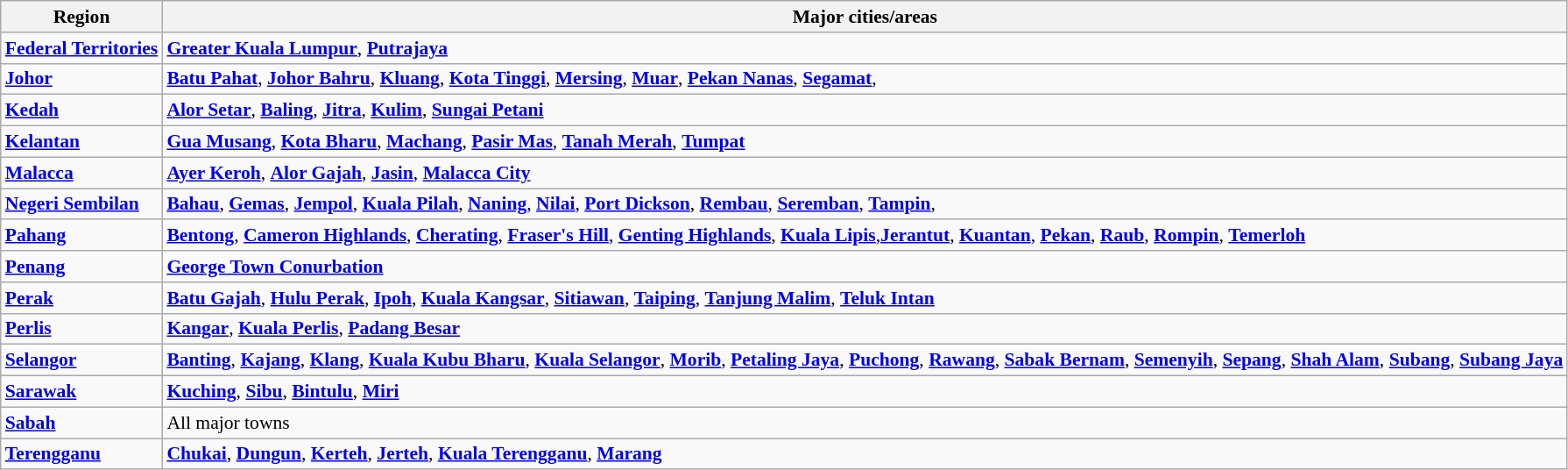<table class="wikitable" style="font-size:90%">
<tr>
<th>Region</th>
<th>Major cities/areas</th>
</tr>
<tr>
<td><strong><a href='#'>Federal Territories</a></strong></td>
<td><strong><a href='#'>Greater Kuala Lumpur</a></strong>, <strong><a href='#'>Putrajaya</a></strong></td>
</tr>
<tr>
<td> <strong><a href='#'>Johor</a></strong></td>
<td><strong><a href='#'>Batu Pahat</a></strong>, <strong><a href='#'>Johor Bahru</a></strong>, <strong><a href='#'>Kluang</a></strong>, <strong><a href='#'>Kota Tinggi</a></strong>, <strong><a href='#'>Mersing</a></strong>, <strong><a href='#'>Muar</a></strong>, <strong><a href='#'>Pekan Nanas</a></strong>, <strong><a href='#'>Segamat</a></strong>,</td>
</tr>
<tr>
<td> <strong><a href='#'>Kedah</a></strong></td>
<td><strong><a href='#'>Alor Setar</a></strong>, <strong><a href='#'>Baling</a></strong>, <strong><a href='#'>Jitra</a></strong>, <strong><a href='#'>Kulim</a></strong>, <strong><a href='#'>Sungai Petani</a></strong></td>
</tr>
<tr>
<td> <strong><a href='#'>Kelantan</a></strong></td>
<td><strong><a href='#'>Gua Musang</a></strong>, <strong><a href='#'>Kota Bharu</a></strong>, <strong><a href='#'>Machang</a></strong>, <strong><a href='#'>Pasir Mas</a></strong>, <strong><a href='#'>Tanah Merah</a></strong>, <strong><a href='#'>Tumpat</a></strong></td>
</tr>
<tr>
<td> <strong><a href='#'>Malacca</a></strong></td>
<td><strong><a href='#'>Ayer Keroh</a></strong>, <strong><a href='#'>Alor Gajah</a></strong>, <strong><a href='#'>Jasin</a></strong>, <strong><a href='#'>Malacca City</a></strong></td>
</tr>
<tr>
<td> <strong><a href='#'>Negeri Sembilan</a></strong></td>
<td><strong><a href='#'>Bahau</a></strong>, <strong><a href='#'>Gemas</a></strong>, <strong><a href='#'>Jempol</a></strong>, <strong><a href='#'>Kuala Pilah</a></strong>, <strong><a href='#'>Naning</a></strong>, <strong><a href='#'>Nilai</a></strong>, <strong><a href='#'>Port Dickson</a></strong>, <strong><a href='#'>Rembau</a></strong>, <strong><a href='#'>Seremban</a></strong>, <strong><a href='#'>Tampin</a></strong>,</td>
</tr>
<tr>
<td> <strong><a href='#'>Pahang</a></strong></td>
<td><strong><a href='#'>Bentong</a></strong>, <strong><a href='#'>Cameron Highlands</a></strong>, <strong><a href='#'>Cherating</a></strong>, <strong><a href='#'>Fraser's Hill</a></strong>, <strong><a href='#'>Genting Highlands</a></strong>, <strong><a href='#'>Kuala Lipis</a></strong>,<strong><a href='#'>Jerantut</a></strong>, <strong><a href='#'>Kuantan</a></strong>, <strong><a href='#'>Pekan</a></strong>, <strong><a href='#'>Raub</a></strong>, <strong><a href='#'>Rompin</a></strong>, <strong><a href='#'>Temerloh</a></strong></td>
</tr>
<tr>
<td> <strong><a href='#'>Penang</a></strong></td>
<td><a href='#'><strong>George Town Conurbation</strong></a></td>
</tr>
<tr>
<td> <strong><a href='#'>Perak</a></strong></td>
<td><strong><a href='#'>Batu Gajah</a></strong>, <strong><a href='#'>Hulu Perak</a></strong>, <strong><a href='#'>Ipoh</a></strong>, <strong><a href='#'>Kuala Kangsar</a></strong>, <strong><a href='#'>Sitiawan</a></strong>, <strong><a href='#'>Taiping</a></strong>, <strong><a href='#'>Tanjung Malim</a></strong>, <strong><a href='#'>Teluk Intan</a></strong></td>
</tr>
<tr>
<td> <strong><a href='#'>Perlis</a></strong></td>
<td><strong><a href='#'>Kangar</a></strong>, <strong><a href='#'>Kuala Perlis</a></strong>, <strong><a href='#'>Padang Besar</a></strong></td>
</tr>
<tr>
<td> <strong><a href='#'>Selangor</a></strong></td>
<td><strong><a href='#'>Banting</a></strong>, <strong><a href='#'>Kajang</a></strong>, <strong><a href='#'>Klang</a></strong>, <strong><a href='#'>Kuala Kubu Bharu</a></strong>, <strong><a href='#'>Kuala Selangor</a></strong>, <strong><a href='#'>Morib</a></strong>, <strong><a href='#'>Petaling Jaya</a></strong>, <strong><a href='#'>Puchong</a></strong>, <strong><a href='#'>Rawang</a></strong>, <strong><a href='#'>Sabak Bernam</a></strong>, <strong><a href='#'>Semenyih</a></strong>, <strong><a href='#'>Sepang</a></strong>, <strong><a href='#'>Shah Alam</a></strong>, <strong><a href='#'>Subang</a></strong>, <strong><a href='#'>Subang Jaya</a></strong></td>
</tr>
<tr>
<td> <strong><a href='#'>Sarawak</a></strong></td>
<td><strong><a href='#'>Kuching</a></strong>, <strong><a href='#'>Sibu</a></strong>, <strong><a href='#'>Bintulu</a></strong>, <strong><a href='#'>Miri</a></strong></td>
</tr>
<tr>
<td> <strong><a href='#'>Sabah</a></strong></td>
<td>All major towns</td>
</tr>
<tr>
<td> <strong><a href='#'>Terengganu</a></strong></td>
<td><strong><a href='#'>Chukai</a></strong>, <strong><a href='#'>Dungun</a></strong>, <strong><a href='#'>Kerteh</a></strong>, <strong><a href='#'>Jerteh</a></strong>, <strong><a href='#'>Kuala Terengganu</a></strong>, <strong><a href='#'>Marang</a></strong></td>
</tr>
</table>
